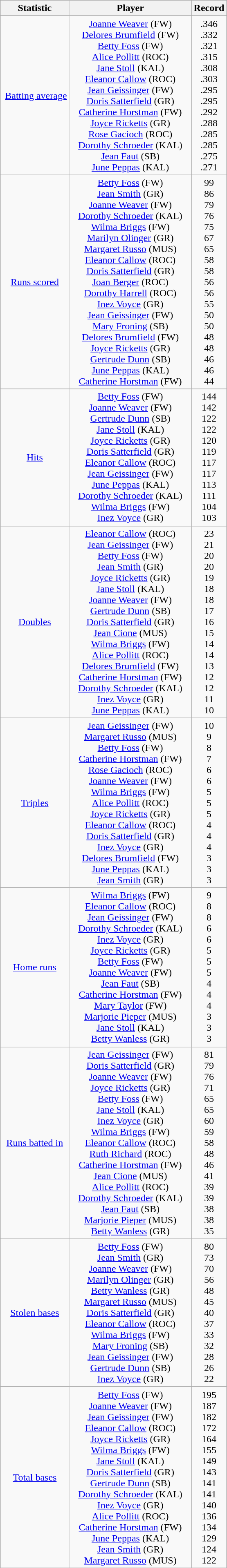<table class="wikitable">
<tr>
<th>Statistic</th>
<th>Player</th>
<th>Record</th>
</tr>
<tr align=center>
<td> <a href='#'>Batting average</a></td>
<td><a href='#'>Joanne Weaver</a> (FW)<br><a href='#'>Delores Brumfield</a> (FW)<br><a href='#'>Betty Foss</a> (FW)<br><a href='#'>Alice Pollitt</a> (ROC)<br><a href='#'>Jane Stoll</a> (KAL)<br><a href='#'>Eleanor Callow</a> (ROC)<br><a href='#'>Jean Geissinger</a> (FW)<br><a href='#'>Doris Satterfield</a> (GR)<br>   <a href='#'>Catherine Horstman</a> (FW)   <br><a href='#'>Joyce Ricketts</a> (GR)<br><a href='#'>Rose Gacioch</a> (ROC)<br><a href='#'>Dorothy Schroeder</a> (KAL)<br><a href='#'>Jean Faut</a> (SB)<br><a href='#'>June Peppas</a> (KAL)</td>
<td>.346 <br> .332 <br> .321 <br> .315 <br> .308 <br> .303 <br> .295 <br> .295 <br> .292 <br> .288 <br> .285 <br> .285 <br> .275 <br> .271</td>
</tr>
<tr align=center>
<td><a href='#'>Runs scored</a></td>
<td><a href='#'>Betty Foss</a> (FW)<br><a href='#'>Jean Smith</a> (GR)<br><a href='#'>Joanne Weaver</a> (FW)<br><a href='#'>Dorothy Schroeder</a> (KAL)<br><a href='#'>Wilma Briggs</a> (FW)<br><a href='#'>Marilyn Olinger</a> (GR)<br><a href='#'>Margaret Russo</a> (MUS)<br><a href='#'>Eleanor Callow</a> (ROC)<br><a href='#'>Doris Satterfield</a> (GR)<br><a href='#'>Joan Berger</a> (ROC)<br><a href='#'>Dorothy Harrell</a> (ROC)<br><a href='#'>Inez Voyce</a> (GR)<br><a href='#'>Jean Geissinger</a> (FW)<br><a href='#'>Mary Froning</a> (SB)<br><a href='#'>Delores Brumfield</a> (FW)<br><a href='#'>Joyce Ricketts</a> (GR)<br><a href='#'>Gertrude Dunn</a> (SB)<br><a href='#'>June Peppas</a> (KAL)<br><a href='#'>Catherine Horstman</a> (FW)</td>
<td>99 <br> 86 <br> 79 <br> 76 <br> 75 <br> 67 <br> 65 <br> 58 <br> 58 <br> 56 <br> 56 <br> 55 <br> 50 <br> 50 <br> 48 <br> 48 <br> 46 <br> 46 <br> 44</td>
</tr>
<tr align=center>
<td><a href='#'>Hits</a></td>
<td><a href='#'>Betty Foss</a> (FW)<br><a href='#'>Joanne Weaver</a> (FW)<br><a href='#'>Gertrude Dunn</a> (SB)<br><a href='#'>Jane Stoll</a> (KAL)<br><a href='#'>Joyce Ricketts</a> (GR)<br><a href='#'>Doris Satterfield</a> (GR)<br><a href='#'>Eleanor Callow</a> (ROC)<br><a href='#'>Jean Geissinger</a> (FW)<br><a href='#'>June Peppas</a> (KAL)<br><a href='#'>Dorothy Schroeder</a> (KAL)<br><a href='#'>Wilma Briggs</a> (FW)<br><a href='#'>Inez Voyce</a> (GR)</td>
<td>144 <br> 142 <br> 122 <br> 122 <br> 120 <br> 119 <br> 117 <br> 117 <br> 113 <br> 111 <br> 104 <br> 103</td>
</tr>
<tr align=center>
<td><a href='#'>Doubles</a></td>
<td><a href='#'>Eleanor Callow</a> (ROC)<br><a href='#'>Jean Geissinger</a> (FW)<br><a href='#'>Betty Foss</a> (FW)<br><a href='#'>Jean Smith</a> (GR)<br><a href='#'>Joyce Ricketts</a> (GR)<br><a href='#'>Jane Stoll</a> (KAL)<br><a href='#'>Joanne Weaver</a> (FW)<br><a href='#'>Gertrude Dunn</a> (SB)<br><a href='#'>Doris Satterfield</a> (GR)<br><a href='#'>Jean Cione</a> (MUS)<br><a href='#'>Wilma Briggs</a> (FW)<br><a href='#'>Alice Pollitt</a> (ROC)<br><a href='#'>Delores Brumfield</a> (FW)<br><a href='#'>Catherine Horstman</a> (FW)<br><a href='#'>Dorothy Schroeder</a> (KAL)<br><a href='#'>Inez Voyce</a> (GR)<br><a href='#'>June Peppas</a> (KAL)</td>
<td>23 <br> 21 <br> 20 <br> 20 <br> 19 <br> 18 <br> 18 <br> 17 <br> 16 <br> 15 <br> 14 <br> 14 <br> 13 <br> 12 <br> 12 <br> 11 <br> 10</td>
</tr>
<tr align=center>
<td><a href='#'>Triples</a></td>
<td><a href='#'>Jean Geissinger</a> (FW)<br><a href='#'>Margaret Russo</a> (MUS)<br><a href='#'>Betty Foss</a> (FW)<br><a href='#'>Catherine Horstman</a> (FW)<br><a href='#'>Rose Gacioch</a> (ROC)<br><a href='#'>Joanne Weaver</a> (FW)<br><a href='#'>Wilma Briggs</a> (FW)<br><a href='#'>Alice Pollitt</a> (ROC)<br><a href='#'>Joyce Ricketts</a> (GR)<br><a href='#'>Eleanor Callow</a> (ROC)<br><a href='#'>Doris Satterfield</a> (GR)<br><a href='#'>Inez Voyce</a> (GR)<br><a href='#'>Delores Brumfield</a> (FW)<br><a href='#'>June Peppas</a> (KAL)<br><a href='#'>Jean Smith</a> (GR)</td>
<td>10 <br> 9 <br> 8 <br> 7 <br> 6 <br> 6 <br> 5 <br> 5 <br> 5 <br> 4 <br> 4 <br> 4 <br> 3 <br> 3 <br> 3</td>
</tr>
<tr align=center>
<td><a href='#'>Home runs</a></td>
<td><a href='#'>Wilma Briggs</a> (FW)<br><a href='#'>Eleanor Callow</a> (ROC)<br><a href='#'>Jean Geissinger</a> (FW)<br><a href='#'>Dorothy Schroeder</a> (KAL)<br><a href='#'>Inez Voyce</a> (GR)<br><a href='#'>Joyce Ricketts</a> (GR)<br><a href='#'>Betty Foss</a> (FW)<br><a href='#'>Joanne Weaver</a> (FW)<br><a href='#'>Jean Faut</a> (SB)<br><a href='#'>Catherine Horstman</a> (FW)<br><a href='#'>Mary Taylor</a> (FW)<br><a href='#'>Marjorie Pieper</a> (MUS)<br><a href='#'>Jane Stoll</a> (KAL)<br><a href='#'>Betty Wanless</a> (GR)</td>
<td>9 <br> 8 <br> 8 <br> 6 <br> 6 <br> 5 <br> 5 <br> 5 <br> 4 <br> 4 <br> 4 <br> 3 <br> 3 <br> 3</td>
</tr>
<tr align=center>
<td><a href='#'>Runs batted in</a></td>
<td><a href='#'>Jean Geissinger</a> (FW)<br><a href='#'>Doris Satterfield</a> (GR)<br><a href='#'>Joanne Weaver</a> (FW)<br><a href='#'>Joyce Ricketts</a> (GR)<br><a href='#'>Betty Foss</a> (FW)<br><a href='#'>Jane Stoll</a> (KAL)<br><a href='#'>Inez Voyce</a> (GR)<br><a href='#'>Wilma Briggs</a> (FW)<br><a href='#'>Eleanor Callow</a> (ROC)<br><a href='#'>Ruth Richard</a> (ROC)<br><a href='#'>Catherine Horstman</a> (FW)<br><a href='#'>Jean Cione</a> (MUS)<br><a href='#'>Alice Pollitt</a> (ROC)<br><a href='#'>Dorothy Schroeder</a> (KAL)<br><a href='#'>Jean Faut</a> (SB)<br><a href='#'>Marjorie Pieper</a> (MUS)<br><a href='#'>Betty Wanless</a> (GR)</td>
<td>81 <br> 79 <br> 76 <br> 71 <br> 65 <br> 65 <br> 60 <br> 59 <br> 58 <br> 48 <br> 46 <br> 41 <br> 39 <br> 39 <br> 38 <br> 38 <br> 35</td>
</tr>
<tr align=center>
<td><a href='#'>Stolen bases</a></td>
<td><a href='#'>Betty Foss</a> (FW)<br><a href='#'>Jean Smith</a> (GR)<br><a href='#'>Joanne Weaver</a> (FW)<br><a href='#'>Marilyn Olinger</a> (GR)<br><a href='#'>Betty Wanless</a> (GR)<br><a href='#'>Margaret Russo</a> (MUS)<br><a href='#'>Doris Satterfield</a> (GR)<br><a href='#'>Eleanor Callow</a> (ROC)<br><a href='#'>Wilma Briggs</a> (FW)<br><a href='#'>Mary Froning</a> (SB)<br><a href='#'>Jean Geissinger</a> (FW)<br><a href='#'>Gertrude Dunn</a> (SB)<br><a href='#'>Inez Voyce</a> (GR)</td>
<td>80 <br> 73 <br> 70 <br> 56 <br> 48 <br> 45 <br> 40 <br> 37 <br> 33 <br> 32 <br> 28 <br> 26 <br> 22</td>
</tr>
<tr align=center>
<td><a href='#'>Total bases</a></td>
<td><a href='#'>Betty Foss</a> (FW)<br><a href='#'>Joanne Weaver</a> (FW)<br><a href='#'>Jean Geissinger</a> (FW)<br><a href='#'>Eleanor Callow</a> (ROC)<br><a href='#'>Joyce Ricketts</a> (GR)<br><a href='#'>Wilma Briggs</a> (FW)<br><a href='#'>Jane Stoll</a> (KAL)<br><a href='#'>Doris Satterfield</a> (GR)<br><a href='#'>Gertrude Dunn</a> (SB)<br><a href='#'>Dorothy Schroeder</a> (KAL)<br><a href='#'>Inez Voyce</a> (GR)<br><a href='#'>Alice Pollitt</a> (ROC)<br><a href='#'>Catherine Horstman</a> (FW)<br><a href='#'>June Peppas</a> (KAL)<br><a href='#'>Jean Smith</a> (GR)<br><a href='#'>Margaret Russo</a> (MUS)</td>
<td>195 <br> 187 <br> 182 <br> 172 <br> 164 <br> 155 <br> 149 <br> 143 <br> 141 <br> 141 <br> 140 <br> 136 <br> 134 <br> 129 <br> 124 <br> 122</td>
</tr>
</table>
